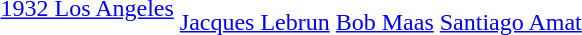<table>
<tr>
<td><a href='#'> 1932 Los Angeles</a> <br></td>
<td><br><a href='#'>Jacques Lebrun</a></td>
<td><br><a href='#'>Bob Maas</a></td>
<td><br><a href='#'>Santiago Amat</a></td>
</tr>
</table>
